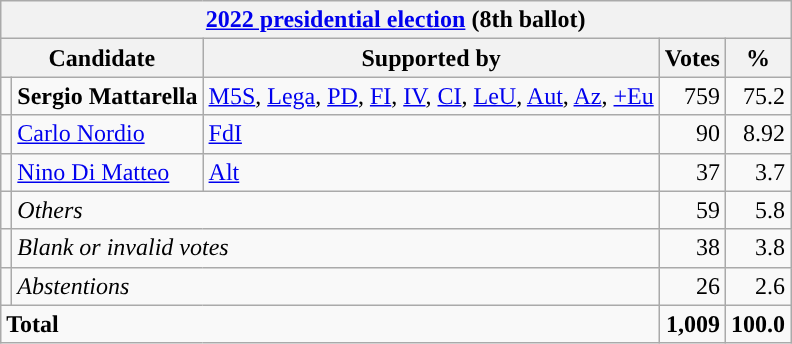<table class=wikitable style=text-align:right>
<tr>
<th colspan=5><a href='#'>2022 presidential election</a> (8th ballot)</th>
</tr>
<tr>
<th colspan=2>Candidate</th>
<th>Supported by</th>
<th>Votes</th>
<th>%</th>
</tr>
<tr>
<td></td>
<td align=left><strong>Sergio Mattarella</strong></td>
<td align=left><a href='#'>M5S</a>, <a href='#'>Lega</a>, <a href='#'>PD</a>, <a href='#'>FI</a>, <a href='#'>IV</a>, <a href='#'>CI</a>, <a href='#'>LeU</a>, <a href='#'>Aut</a>, <a href='#'>Az</a>, <a href='#'>+Eu</a></td>
<td>759</td>
<td>75.2</td>
</tr>
<tr>
<td></td>
<td align=left><a href='#'>Carlo Nordio</a></td>
<td align=left><a href='#'>FdI</a></td>
<td>90</td>
<td>8.92</td>
</tr>
<tr>
<td></td>
<td align=left><a href='#'>Nino Di Matteo</a></td>
<td align=left><a href='#'>Alt</a></td>
<td>37</td>
<td>3.7</td>
</tr>
<tr>
<td></td>
<td align=left colspan=2><em>Others</em></td>
<td>59</td>
<td>5.8</td>
</tr>
<tr>
<td></td>
<td align=left colspan=2><em>Blank or invalid votes</em></td>
<td>38</td>
<td>3.8</td>
</tr>
<tr>
<td></td>
<td align=left colspan=2><em>Abstentions</em></td>
<td>26</td>
<td>2.6</td>
</tr>
<tr>
<td align=left colspan=3><strong>Total</strong></td>
<td><strong>1,009</strong></td>
<td><strong>100.0</strong></td>
</tr>
</table>
